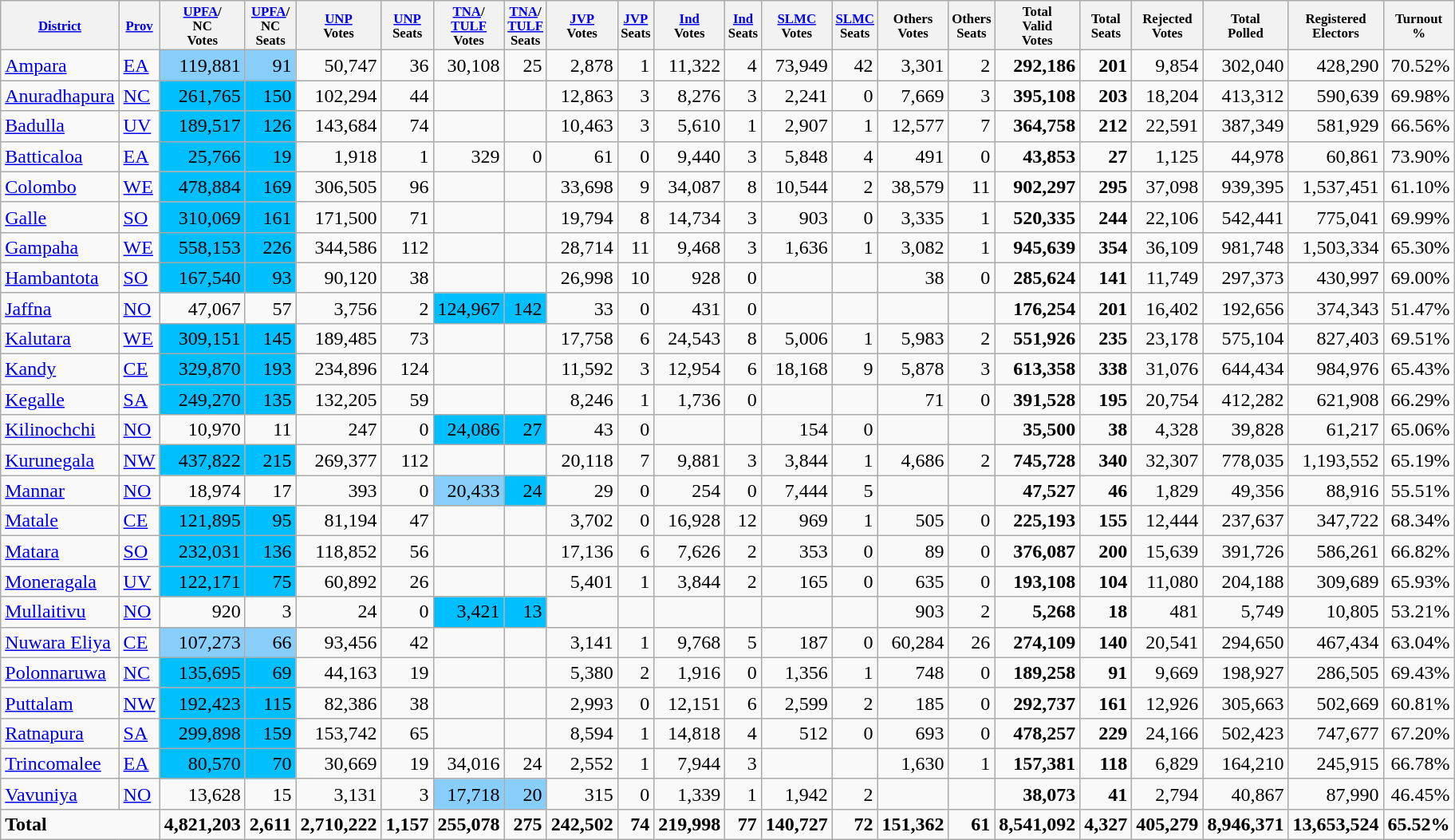<table class="wikitable sortable" border="1" style="text-align:right;font-size:100%">
<tr valign=bottom; style="font-size:70%;">
<th><a href='#'>District</a><br></th>
<th><a href='#'>Prov</a><br></th>
<th><a href='#'>UPFA</a>/<br>NC<br>Votes<br></th>
<th><a href='#'>UPFA</a>/<br>NC<br>Seats<br></th>
<th><a href='#'>UNP</a><br>Votes<br></th>
<th><a href='#'>UNP</a><br>Seats<br></th>
<th><a href='#'>TNA</a>/<br><a href='#'>TULF</a><br>Votes<br></th>
<th><a href='#'>TNA</a>/<br><a href='#'>TULF</a><br>Seats<br></th>
<th><a href='#'>JVP</a><br>Votes<br></th>
<th><a href='#'>JVP</a><br>Seats<br></th>
<th><a href='#'>Ind</a><br>Votes<br></th>
<th><a href='#'>Ind</a><br>Seats<br></th>
<th><a href='#'>SLMC</a><br>Votes<br></th>
<th><a href='#'>SLMC</a><br>Seats<br></th>
<th>Others<br>Votes<br></th>
<th>Others<br>Seats<br></th>
<th>Total<br>Valid<br>Votes<br></th>
<th>Total<br>Seats<br></th>
<th>Rejected<br>Votes<br></th>
<th>Total<br>Polled<br></th>
<th>Registered<br>Electors<br></th>
<th>Turnout<br>%<br></th>
</tr>
<tr>
<td align=left><a href='#'>Ampara</a></td>
<td align=left><a href='#'>EA</a></td>
<td BGCOLOR=#87cefa>119,881</td>
<td BGCOLOR=#87cefa>91</td>
<td>50,747</td>
<td>36</td>
<td>30,108</td>
<td>25</td>
<td>2,878</td>
<td>1</td>
<td>11,322</td>
<td>4</td>
<td>73,949</td>
<td>42</td>
<td>3,301</td>
<td>2</td>
<td><strong>292,186</strong></td>
<td><strong>201</strong></td>
<td>9,854</td>
<td>302,040</td>
<td>428,290</td>
<td>70.52%</td>
</tr>
<tr>
<td align=left><a href='#'>Anuradhapura</a></td>
<td align=left><a href='#'>NC</a></td>
<td BGCOLOR=#00bfff>261,765</td>
<td BGCOLOR=#00bfff>150</td>
<td>102,294</td>
<td>44</td>
<td></td>
<td></td>
<td>12,863</td>
<td>3</td>
<td>8,276</td>
<td>3</td>
<td>2,241</td>
<td>0</td>
<td>7,669</td>
<td>3</td>
<td><strong>395,108</strong></td>
<td><strong>203</strong></td>
<td>18,204</td>
<td>413,312</td>
<td>590,639</td>
<td>69.98%</td>
</tr>
<tr>
<td align=left><a href='#'>Badulla</a></td>
<td align=left><a href='#'>UV</a></td>
<td BGCOLOR=#00bfff>189,517</td>
<td BGCOLOR=#00bfff>126</td>
<td>143,684</td>
<td>74</td>
<td></td>
<td></td>
<td>10,463</td>
<td>3</td>
<td>5,610</td>
<td>1</td>
<td>2,907</td>
<td>1</td>
<td>12,577</td>
<td>7</td>
<td><strong>364,758</strong></td>
<td><strong>212</strong></td>
<td>22,591</td>
<td>387,349</td>
<td>581,929</td>
<td>66.56%</td>
</tr>
<tr>
<td align=left><a href='#'>Batticaloa</a></td>
<td align=left><a href='#'>EA</a></td>
<td BGCOLOR=#00bfff>25,766</td>
<td BGCOLOR=#00bfff>19</td>
<td>1,918</td>
<td>1</td>
<td>329</td>
<td>0</td>
<td>61</td>
<td>0</td>
<td>9,440</td>
<td>3</td>
<td>5,848</td>
<td>4</td>
<td>491</td>
<td>0</td>
<td><strong>43,853</strong></td>
<td><strong>27</strong></td>
<td>1,125</td>
<td>44,978</td>
<td>60,861</td>
<td>73.90%</td>
</tr>
<tr>
<td align=left><a href='#'>Colombo</a></td>
<td align=left><a href='#'>WE</a></td>
<td BGCOLOR=#00bfff>478,884</td>
<td BGCOLOR=#00bfff>169</td>
<td>306,505</td>
<td>96</td>
<td></td>
<td></td>
<td>33,698</td>
<td>9</td>
<td>34,087</td>
<td>8</td>
<td>10,544</td>
<td>2</td>
<td>38,579</td>
<td>11</td>
<td><strong>902,297</strong></td>
<td><strong>295</strong></td>
<td>37,098</td>
<td>939,395</td>
<td>1,537,451</td>
<td>61.10%</td>
</tr>
<tr>
<td align=left><a href='#'>Galle</a></td>
<td align=left><a href='#'>SO</a></td>
<td BGCOLOR=#00bfff>310,069</td>
<td BGCOLOR=#00bfff>161</td>
<td>171,500</td>
<td>71</td>
<td></td>
<td></td>
<td>19,794</td>
<td>8</td>
<td>14,734</td>
<td>3</td>
<td>903</td>
<td>0</td>
<td>3,335</td>
<td>1</td>
<td><strong>520,335</strong></td>
<td><strong>244</strong></td>
<td>22,106</td>
<td>542,441</td>
<td>775,041</td>
<td>69.99%</td>
</tr>
<tr>
<td align=left><a href='#'>Gampaha</a></td>
<td align=left><a href='#'>WE</a></td>
<td BGCOLOR=#00bfff>558,153</td>
<td BGCOLOR=#00bfff>226</td>
<td>344,586</td>
<td>112</td>
<td></td>
<td></td>
<td>28,714</td>
<td>11</td>
<td>9,468</td>
<td>3</td>
<td>1,636</td>
<td>1</td>
<td>3,082</td>
<td>1</td>
<td><strong>945,639</strong></td>
<td><strong>354</strong></td>
<td>36,109</td>
<td>981,748</td>
<td>1,503,334</td>
<td>65.30%</td>
</tr>
<tr>
<td align=left><a href='#'>Hambantota</a></td>
<td align=left><a href='#'>SO</a></td>
<td BGCOLOR=#00bfff>167,540</td>
<td BGCOLOR=#00bfff>93</td>
<td>90,120</td>
<td>38</td>
<td></td>
<td></td>
<td>26,998</td>
<td>10</td>
<td>928</td>
<td>0</td>
<td></td>
<td></td>
<td>38</td>
<td>0</td>
<td><strong>285,624</strong></td>
<td><strong>141</strong></td>
<td>11,749</td>
<td>297,373</td>
<td>430,997</td>
<td>69.00%</td>
</tr>
<tr>
<td align=left><a href='#'>Jaffna</a></td>
<td align=left><a href='#'>NO</a></td>
<td>47,067</td>
<td>57</td>
<td>3,756</td>
<td>2</td>
<td BGCOLOR=#00bfff>124,967</td>
<td BGCOLOR=#00bfff>142</td>
<td>33</td>
<td>0</td>
<td>431</td>
<td>0</td>
<td></td>
<td></td>
<td></td>
<td></td>
<td><strong>176,254</strong></td>
<td><strong>201</strong></td>
<td>16,402</td>
<td>192,656</td>
<td>374,343</td>
<td>51.47%</td>
</tr>
<tr>
<td align=left><a href='#'>Kalutara</a></td>
<td align=left><a href='#'>WE</a></td>
<td BGCOLOR=#00bfff>309,151</td>
<td BGCOLOR=#00bfff>145</td>
<td>189,485</td>
<td>73</td>
<td></td>
<td></td>
<td>17,758</td>
<td>6</td>
<td>24,543</td>
<td>8</td>
<td>5,006</td>
<td>1</td>
<td>5,983</td>
<td>2</td>
<td><strong>551,926</strong></td>
<td><strong>235</strong></td>
<td>23,178</td>
<td>575,104</td>
<td>827,403</td>
<td>69.51%</td>
</tr>
<tr>
<td align=left><a href='#'>Kandy</a></td>
<td align=left><a href='#'>CE</a></td>
<td BGCOLOR=#00bfff>329,870</td>
<td BGCOLOR=#00bfff>193</td>
<td>234,896</td>
<td>124</td>
<td></td>
<td></td>
<td>11,592</td>
<td>3</td>
<td>12,954</td>
<td>6</td>
<td>18,168</td>
<td>9</td>
<td>5,878</td>
<td>3</td>
<td><strong>613,358</strong></td>
<td><strong>338</strong></td>
<td>31,076</td>
<td>644,434</td>
<td>984,976</td>
<td>65.43%</td>
</tr>
<tr>
<td align=left><a href='#'>Kegalle</a></td>
<td align=left><a href='#'>SA</a></td>
<td BGCOLOR=#00bfff>249,270</td>
<td BGCOLOR=#00bfff>135</td>
<td>132,205</td>
<td>59</td>
<td></td>
<td></td>
<td>8,246</td>
<td>1</td>
<td>1,736</td>
<td>0</td>
<td></td>
<td></td>
<td>71</td>
<td>0</td>
<td><strong>391,528</strong></td>
<td><strong>195</strong></td>
<td>20,754</td>
<td>412,282</td>
<td>621,908</td>
<td>66.29%</td>
</tr>
<tr>
<td align=left><a href='#'>Kilinochchi</a></td>
<td align=left><a href='#'>NO</a></td>
<td>10,970</td>
<td>11</td>
<td>247</td>
<td>0</td>
<td BGCOLOR=#00bfff>24,086</td>
<td BGCOLOR=#00bfff>27</td>
<td>43</td>
<td>0</td>
<td></td>
<td></td>
<td>154</td>
<td>0</td>
<td></td>
<td></td>
<td><strong>35,500</strong></td>
<td><strong>38</strong></td>
<td>4,328</td>
<td>39,828</td>
<td>61,217</td>
<td>65.06%</td>
</tr>
<tr>
<td align=left><a href='#'>Kurunegala</a></td>
<td align=left><a href='#'>NW</a></td>
<td BGCOLOR=#00bfff>437,822</td>
<td BGCOLOR=#00bfff>215</td>
<td>269,377</td>
<td>112</td>
<td></td>
<td></td>
<td>20,118</td>
<td>7</td>
<td>9,881</td>
<td>3</td>
<td>3,844</td>
<td>1</td>
<td>4,686</td>
<td>2</td>
<td><strong>745,728</strong></td>
<td><strong>340</strong></td>
<td>32,307</td>
<td>778,035</td>
<td>1,193,552</td>
<td>65.19%</td>
</tr>
<tr>
<td align=left><a href='#'>Mannar</a></td>
<td align=left><a href='#'>NO</a></td>
<td>18,974</td>
<td>17</td>
<td>393</td>
<td>0</td>
<td BGCOLOR=#87cefa>20,433</td>
<td BGCOLOR=#00bfff>24</td>
<td>29</td>
<td>0</td>
<td>254</td>
<td>0</td>
<td>7,444</td>
<td>5</td>
<td></td>
<td></td>
<td><strong>47,527</strong></td>
<td><strong>46</strong></td>
<td>1,829</td>
<td>49,356</td>
<td>88,916</td>
<td>55.51%</td>
</tr>
<tr>
<td align=left><a href='#'>Matale</a></td>
<td align=left><a href='#'>CE</a></td>
<td BGCOLOR=#00bfff>121,895</td>
<td BGCOLOR=#00bfff>95</td>
<td>81,194</td>
<td>47</td>
<td></td>
<td></td>
<td>3,702</td>
<td>0</td>
<td>16,928</td>
<td>12</td>
<td>969</td>
<td>1</td>
<td>505</td>
<td>0</td>
<td><strong>225,193</strong></td>
<td><strong>155</strong></td>
<td>12,444</td>
<td>237,637</td>
<td>347,722</td>
<td>68.34%</td>
</tr>
<tr>
<td align=left><a href='#'>Matara</a></td>
<td align=left><a href='#'>SO</a></td>
<td BGCOLOR=#00bfff>232,031</td>
<td BGCOLOR=#00bfff>136</td>
<td>118,852</td>
<td>56</td>
<td></td>
<td></td>
<td>17,136</td>
<td>6</td>
<td>7,626</td>
<td>2</td>
<td>353</td>
<td>0</td>
<td>89</td>
<td>0</td>
<td><strong>376,087</strong></td>
<td><strong>200</strong></td>
<td>15,639</td>
<td>391,726</td>
<td>586,261</td>
<td>66.82%</td>
</tr>
<tr>
<td align=left><a href='#'>Moneragala</a></td>
<td align=left><a href='#'>UV</a></td>
<td BGCOLOR=#00bfff>122,171</td>
<td BGCOLOR=#00bfff>75</td>
<td>60,892</td>
<td>26</td>
<td></td>
<td></td>
<td>5,401</td>
<td>1</td>
<td>3,844</td>
<td>2</td>
<td>165</td>
<td>0</td>
<td>635</td>
<td>0</td>
<td><strong>193,108</strong></td>
<td><strong>104</strong></td>
<td>11,080</td>
<td>204,188</td>
<td>309,689</td>
<td>65.93%</td>
</tr>
<tr>
<td align=left><a href='#'>Mullaitivu</a></td>
<td align=left><a href='#'>NO</a></td>
<td>920</td>
<td>3</td>
<td>24</td>
<td>0</td>
<td BGCOLOR=#00bfff>3,421</td>
<td BGCOLOR=#00bfff>13</td>
<td></td>
<td></td>
<td></td>
<td></td>
<td></td>
<td></td>
<td>903</td>
<td>2</td>
<td><strong>5,268</strong></td>
<td><strong>18</strong></td>
<td>481</td>
<td>5,749</td>
<td>10,805</td>
<td>53.21%</td>
</tr>
<tr>
<td align=left><a href='#'>Nuwara Eliya</a></td>
<td align=left><a href='#'>CE</a></td>
<td BGCOLOR=#87cefa>107,273</td>
<td BGCOLOR=#87cefa>66</td>
<td>93,456</td>
<td>42</td>
<td></td>
<td></td>
<td>3,141</td>
<td>1</td>
<td>9,768</td>
<td>5</td>
<td>187</td>
<td>0</td>
<td>60,284</td>
<td>26</td>
<td><strong>274,109</strong></td>
<td><strong>140</strong></td>
<td>20,541</td>
<td>294,650</td>
<td>467,434</td>
<td>63.04%</td>
</tr>
<tr>
<td align=left><a href='#'>Polonnaruwa</a></td>
<td align=left><a href='#'>NC</a></td>
<td BGCOLOR=#00bfff>135,695</td>
<td BGCOLOR=#00bfff>69</td>
<td>44,163</td>
<td>19</td>
<td></td>
<td></td>
<td>5,380</td>
<td>2</td>
<td>1,916</td>
<td>0</td>
<td>1,356</td>
<td>1</td>
<td>748</td>
<td>0</td>
<td><strong>189,258</strong></td>
<td><strong>91</strong></td>
<td>9,669</td>
<td>198,927</td>
<td>286,505</td>
<td>69.43%</td>
</tr>
<tr>
<td align=left><a href='#'>Puttalam</a></td>
<td align=left><a href='#'>NW</a></td>
<td BGCOLOR=#00bfff>192,423</td>
<td BGCOLOR=#00bfff>115</td>
<td>82,386</td>
<td>38</td>
<td></td>
<td></td>
<td>2,993</td>
<td>0</td>
<td>12,151</td>
<td>6</td>
<td>2,599</td>
<td>2</td>
<td>185</td>
<td>0</td>
<td><strong>292,737</strong></td>
<td><strong>161</strong></td>
<td>12,926</td>
<td>305,663</td>
<td>502,669</td>
<td>60.81%</td>
</tr>
<tr>
<td align=left><a href='#'>Ratnapura</a></td>
<td align=left><a href='#'>SA</a></td>
<td BGCOLOR=#00bfff>299,898</td>
<td BGCOLOR=#00bfff>159</td>
<td>153,742</td>
<td>65</td>
<td></td>
<td></td>
<td>8,594</td>
<td>1</td>
<td>14,818</td>
<td>4</td>
<td>512</td>
<td>0</td>
<td>693</td>
<td>0</td>
<td><strong>478,257</strong></td>
<td><strong>229</strong></td>
<td>24,166</td>
<td>502,423</td>
<td>747,677</td>
<td>67.20%</td>
</tr>
<tr>
<td align=left><a href='#'>Trincomalee</a></td>
<td align=left><a href='#'>EA</a></td>
<td BGCOLOR=#00bfff>80,570</td>
<td BGCOLOR=#00bfff>70</td>
<td>30,669</td>
<td>19</td>
<td>34,016</td>
<td>24</td>
<td>2,552</td>
<td>1</td>
<td>7,944</td>
<td>3</td>
<td></td>
<td></td>
<td>1,630</td>
<td>1</td>
<td><strong>157,381</strong></td>
<td><strong>118</strong></td>
<td>6,829</td>
<td>164,210</td>
<td>245,915</td>
<td>66.78%</td>
</tr>
<tr>
<td align=left><a href='#'>Vavuniya</a></td>
<td align=left><a href='#'>NO</a></td>
<td>13,628</td>
<td>15</td>
<td>3,131</td>
<td>3</td>
<td BGCOLOR=#87cefa>17,718</td>
<td BGCOLOR=#87cefa>20</td>
<td>315</td>
<td>0</td>
<td>1,339</td>
<td>1</td>
<td>1,942</td>
<td>2</td>
<td></td>
<td></td>
<td><strong>38,073</strong></td>
<td><strong>41</strong></td>
<td>2,794</td>
<td>40,867</td>
<td>87,990</td>
<td>46.45%</td>
</tr>
<tr class="sortbottom" style="font-weight: bold">
<td align=left colspan=2>Total</td>
<td>4,821,203</td>
<td>2,611</td>
<td>2,710,222</td>
<td>1,157</td>
<td>255,078</td>
<td>275</td>
<td>242,502</td>
<td>74</td>
<td>219,998</td>
<td>77</td>
<td>140,727</td>
<td>72</td>
<td>151,362</td>
<td>61</td>
<td>8,541,092</td>
<td>4,327</td>
<td>405,279</td>
<td>8,946,371</td>
<td>13,653,524</td>
<td>65.52%</td>
</tr>
</table>
